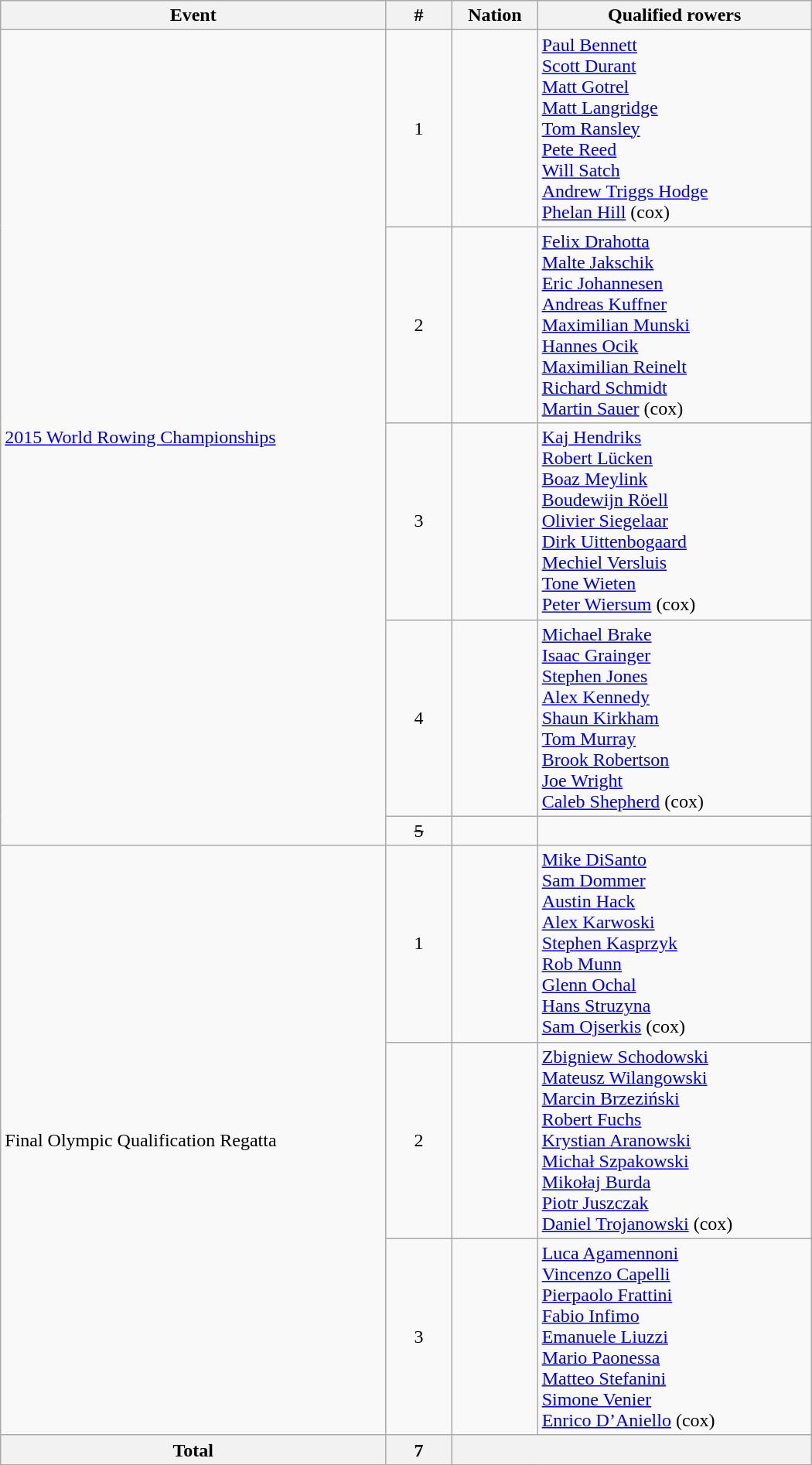<table class="wikitable"  style="width:700px; text-align:center;">
<tr>
<th>Event</th>
<th width=50>#</th>
<th>Nation</th>
<th>Qualified rowers</th>
</tr>
<tr>
<td rowspan=5 align=left><a href='#'>2015 World Rowing Championships</a></td>
<td>1</td>
<td align=left></td>
<td align=left><a href='#'>Paul Bennett</a><br><a href='#'>Scott Durant</a><br><a href='#'>Matt Gotrel</a><br><a href='#'>Matt Langridge</a><br><a href='#'>Tom Ransley</a><br><a href='#'>Pete Reed</a><br><a href='#'>Will Satch</a><br><a href='#'>Andrew Triggs Hodge</a><br><a href='#'>Phelan Hill</a> (cox)</td>
</tr>
<tr>
<td>2</td>
<td align=left></td>
<td align=left><a href='#'>Felix Drahotta</a><br><a href='#'>Malte Jakschik</a><br><a href='#'>Eric Johannesen</a><br><a href='#'>Andreas Kuffner</a><br><a href='#'>Maximilian Munski</a><br><a href='#'>Hannes Ocik</a><br><a href='#'>Maximilian Reinelt</a><br><a href='#'>Richard Schmidt</a><br><a href='#'>Martin Sauer</a> (cox)</td>
</tr>
<tr>
<td>3</td>
<td align=left></td>
<td align=left><a href='#'>Kaj Hendriks</a><br><a href='#'>Robert Lücken</a><br><a href='#'>Boaz Meylink</a><br><a href='#'>Boudewijn Röell</a><br><a href='#'>Olivier Siegelaar</a><br><a href='#'>Dirk Uittenbogaard</a><br><a href='#'>Mechiel Versluis</a><br><a href='#'>Tone Wieten</a><br><a href='#'>Peter Wiersum</a> (cox)</td>
</tr>
<tr>
<td>4</td>
<td align=left></td>
<td align=left><a href='#'>Michael Brake</a><br><a href='#'>Isaac Grainger</a><br><a href='#'>Stephen Jones</a><br><a href='#'>Alex Kennedy</a><br><a href='#'>Shaun Kirkham</a><br><a href='#'>Tom Murray</a><br><a href='#'>Brook Robertson</a><br><a href='#'>Joe Wright</a><br><a href='#'>Caleb Shepherd</a> (cox)</td>
</tr>
<tr>
<td><s>5</s></td>
<td align=left><s></s></td>
<td align=left></td>
</tr>
<tr>
<td rowspan=3 align=left>Final Olympic Qualification Regatta</td>
<td>1</td>
<td align=left></td>
<td align=left><a href='#'>Mike DiSanto</a><br><a href='#'>Sam Dommer</a><br><a href='#'>Austin Hack</a><br><a href='#'>Alex Karwoski</a><br><a href='#'>Stephen Kasprzyk</a><br><a href='#'>Rob Munn</a><br><a href='#'>Glenn Ochal</a><br><a href='#'>Hans Struzyna</a><br><a href='#'>Sam Ojserkis</a> (cox)</td>
</tr>
<tr>
<td>2</td>
<td align=left></td>
<td align=left><a href='#'>Zbigniew Schodowski</a><br><a href='#'>Mateusz Wilangowski</a><br><a href='#'>Marcin Brzeziński</a><br><a href='#'>Robert Fuchs</a><br><a href='#'>Krystian Aranowski</a><br><a href='#'>Michał Szpakowski</a><br><a href='#'>Mikołaj Burda</a><br><a href='#'>Piotr Juszczak</a><br><a href='#'>Daniel Trojanowski</a> (cox)</td>
</tr>
<tr>
<td>3</td>
<td align=left></td>
<td align=left><a href='#'>Luca Agamennoni</a><br><a href='#'>Vincenzo Capelli</a><br><a href='#'>Pierpaolo Frattini</a><br><a href='#'>Fabio Infimo</a><br><a href='#'>Emanuele Liuzzi</a><br><a href='#'>Mario Paonessa</a><br><a href='#'>Matteo Stefanini</a><br><a href='#'>Simone Venier</a><br><a href='#'>Enrico D’Aniello</a> (cox)</td>
</tr>
<tr>
<th>Total</th>
<th>7</th>
<th colspan=2></th>
</tr>
</table>
